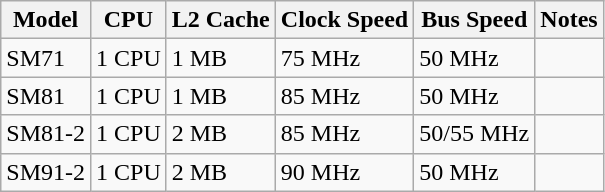<table class="wikitable">
<tr>
<th>Model</th>
<th>CPU</th>
<th>L2 Cache</th>
<th>Clock Speed</th>
<th>Bus Speed</th>
<th>Notes</th>
</tr>
<tr>
<td>SM71</td>
<td>1 CPU</td>
<td>1 MB</td>
<td>75 MHz</td>
<td>50 MHz</td>
<td></td>
</tr>
<tr>
<td>SM81</td>
<td>1 CPU</td>
<td>1 MB</td>
<td>85 MHz</td>
<td>50 MHz</td>
<td></td>
</tr>
<tr>
<td>SM81-2</td>
<td>1 CPU</td>
<td>2 MB</td>
<td>85 MHz</td>
<td>50/55 MHz</td>
<td></td>
</tr>
<tr>
<td>SM91-2</td>
<td>1 CPU</td>
<td>2 MB</td>
<td>90 MHz</td>
<td>50 MHz</td>
<td></td>
</tr>
</table>
